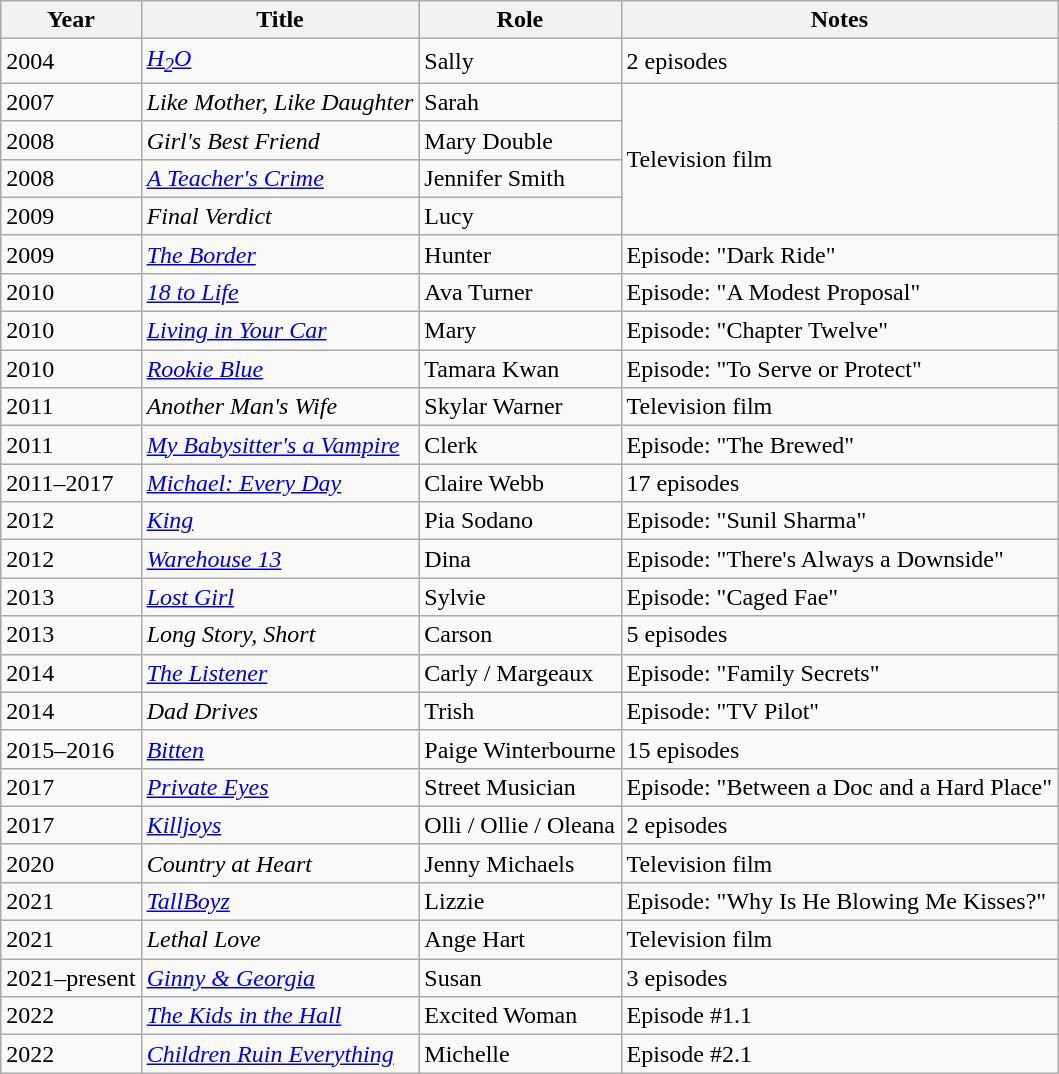<table class="wikitable sortable">
<tr>
<th>Year</th>
<th>Title</th>
<th>Role</th>
<th class="unsortable">Notes</th>
</tr>
<tr>
<td>2004</td>
<td><a href='#'><em>H<sub>2</sub>O</em></a></td>
<td>Sally</td>
<td>2 episodes</td>
</tr>
<tr>
<td>2007</td>
<td><em>Like Mother, Like Daughter</em></td>
<td>Sarah</td>
<td rowspan="4">Television film</td>
</tr>
<tr>
<td>2008</td>
<td><em>Girl's Best Friend</em></td>
<td>Mary Double</td>
</tr>
<tr>
<td>2008</td>
<td data-sort-value="Teacher's Crime, A"><em><a href='#'>A Teacher's Crime</a></em></td>
<td>Jennifer Smith</td>
</tr>
<tr>
<td>2009</td>
<td><em>Final Verdict</em></td>
<td>Lucy</td>
</tr>
<tr>
<td>2009</td>
<td data-sort-value="Border, The"><a href='#'><em>The Border</em></a></td>
<td>Hunter</td>
<td>Episode: "Dark Ride"</td>
</tr>
<tr>
<td>2010</td>
<td><em><a href='#'>18 to Life</a></em></td>
<td>Ava Turner</td>
<td>Episode: "A Modest Proposal"</td>
</tr>
<tr>
<td>2010</td>
<td><em><a href='#'>Living in Your Car</a></em></td>
<td>Mary</td>
<td>Episode: "Chapter Twelve"</td>
</tr>
<tr>
<td>2010</td>
<td><em><a href='#'>Rookie Blue</a></em></td>
<td>Tamara Kwan</td>
<td>Episode: "To Serve or Protect"</td>
</tr>
<tr>
<td>2011</td>
<td><em>Another Man's Wife</em></td>
<td>Skylar Warner</td>
<td>Television film</td>
</tr>
<tr>
<td>2011</td>
<td><a href='#'><em>My Babysitter's a Vampire</em></a></td>
<td>Clerk</td>
<td>Episode: "The Brewed"</td>
</tr>
<tr>
<td>2011–2017</td>
<td><em><a href='#'>Michael: Every Day</a></em></td>
<td>Claire Webb</td>
<td>17 episodes</td>
</tr>
<tr>
<td>2012</td>
<td><a href='#'><em>King</em></a></td>
<td>Pia Sodano</td>
<td>Episode: "Sunil Sharma"</td>
</tr>
<tr>
<td>2012</td>
<td><em><a href='#'>Warehouse 13</a></em></td>
<td>Dina</td>
<td>Episode: "There's Always a Downside"</td>
</tr>
<tr>
<td>2013</td>
<td><em><a href='#'>Lost Girl</a></em></td>
<td>Sylvie</td>
<td>Episode: "Caged Fae"</td>
</tr>
<tr>
<td>2013</td>
<td><em>Long Story, Short</em></td>
<td>Carson</td>
<td>5 episodes</td>
</tr>
<tr>
<td>2014</td>
<td data-sort-value="Listener, The"><a href='#'><em>The Listener</em></a></td>
<td>Carly / Margeaux</td>
<td>Episode: "Family Secrets"</td>
</tr>
<tr>
<td>2014</td>
<td><em>Dad Drives</em></td>
<td>Trish</td>
<td>Episode: "TV Pilot"</td>
</tr>
<tr>
<td>2015–2016</td>
<td><a href='#'><em>Bitten</em></a></td>
<td>Paige Winterbourne</td>
<td>15 episodes</td>
</tr>
<tr>
<td>2017</td>
<td><a href='#'><em>Private Eyes</em></a></td>
<td>Street Musician</td>
<td>Episode: "Between a Doc and a Hard Place"</td>
</tr>
<tr>
<td>2017</td>
<td><em><a href='#'>Killjoys</a></em></td>
<td>Olli / Ollie / Oleana</td>
<td>2 episodes</td>
</tr>
<tr>
<td>2020</td>
<td><em>Country at Heart</em></td>
<td>Jenny Michaels</td>
<td>Television film</td>
</tr>
<tr>
<td>2021</td>
<td><em><a href='#'>TallBoyz</a></em></td>
<td>Lizzie</td>
<td>Episode: "Why Is He Blowing Me Kisses?"</td>
</tr>
<tr>
<td>2021</td>
<td><em>Lethal Love</em></td>
<td>Ange Hart</td>
<td>Television film</td>
</tr>
<tr>
<td>2021–present</td>
<td><em><a href='#'>Ginny & Georgia</a></em></td>
<td>Susan</td>
<td>3 episodes</td>
</tr>
<tr>
<td>2022</td>
<td data-sort-value="Kids in the Hall, The"><a href='#'><em>The Kids in the Hall</em></a></td>
<td>Excited Woman</td>
<td>Episode #1.1</td>
</tr>
<tr>
<td>2022</td>
<td><em><a href='#'>Children Ruin Everything</a></em></td>
<td>Michelle</td>
<td>Episode #2.1</td>
</tr>
</table>
